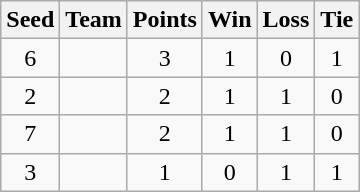<table class=wikitable style=text-align:center>
<tr>
<th>Seed</th>
<th>Team</th>
<th>Points</th>
<th>Win</th>
<th>Loss</th>
<th>Tie</th>
</tr>
<tr>
<td>6</td>
<td align=left></td>
<td>3</td>
<td>1</td>
<td>0</td>
<td>1</td>
</tr>
<tr>
<td>2</td>
<td align=left></td>
<td>2</td>
<td>1</td>
<td>1</td>
<td>0</td>
</tr>
<tr>
<td>7</td>
<td align=left></td>
<td>2</td>
<td>1</td>
<td>1</td>
<td>0</td>
</tr>
<tr>
<td>3</td>
<td align=left></td>
<td>1</td>
<td>0</td>
<td>1</td>
<td>1</td>
</tr>
</table>
